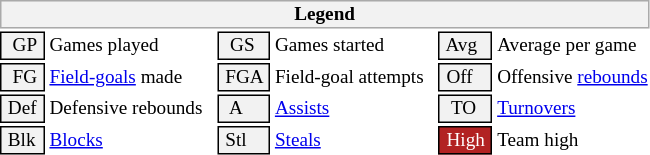<table class="toccolours" style="font-size: 80%; white-space: nowrap;">
<tr>
<th colspan="6" style="background-color: #F2F2F2; border: 1px solid #AAAAAA;">Legend</th>
</tr>
<tr>
<td style="background-color: #F2F2F2; border: 1px solid black;">  GP </td>
<td>Games played</td>
<td style="background-color: #F2F2F2; border: 1px solid black">  GS </td>
<td>Games started</td>
<td style="background-color: #F2F2F2; border: 1px solid black"> Avg </td>
<td>Average per game</td>
</tr>
<tr>
<td style="background-color: #F2F2F2; border: 1px solid black">  FG </td>
<td style="padding-right: 8px"><a href='#'>Field-goals</a> made</td>
<td style="background-color: #F2F2F2; border: 1px solid black"> FGA </td>
<td style="padding-right: 8px">Field-goal attempts</td>
<td style="background-color: #F2F2F2; border: 1px solid black;"> Off </td>
<td>Offensive <a href='#'>rebounds</a></td>
</tr>
<tr>
<td style="background-color: #F2F2F2; border: 1px solid black;"> Def </td>
<td style="padding-right: 8px">Defensive rebounds</td>
<td style="background-color: #F2F2F2; border: 1px solid black">  A </td>
<td style="padding-right: 8px"><a href='#'>Assists</a></td>
<td style="background-color: #F2F2F2; border: 1px solid black">  TO</td>
<td><a href='#'>Turnovers</a></td>
</tr>
<tr>
<td style="background-color: #F2F2F2; border: 1px solid black;"> Blk </td>
<td><a href='#'>Blocks</a></td>
<td style="background-color: #F2F2F2; border: 1px solid black"> Stl </td>
<td><a href='#'>Steals</a></td>
<td style="background:#B22222; color:#ffffff; border: 1px solid black"> High </td>
<td>Team high</td>
</tr>
<tr>
</tr>
</table>
